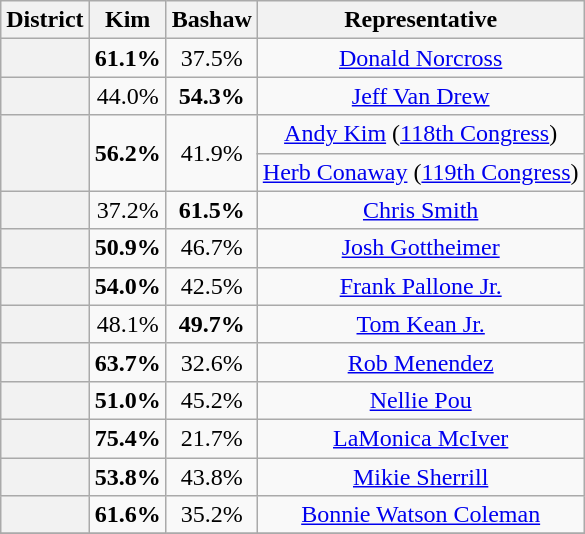<table class=wikitable>
<tr>
<th>District</th>
<th>Kim</th>
<th>Bashaw</th>
<th>Representative</th>
</tr>
<tr align=center>
<th></th>
<td><strong>61.1%</strong></td>
<td>37.5%</td>
<td><a href='#'>Donald Norcross</a></td>
</tr>
<tr align=center>
<th></th>
<td>44.0%</td>
<td><strong>54.3%</strong></td>
<td><a href='#'>Jeff Van Drew</a></td>
</tr>
<tr align=center>
<th rowspan=2 ></th>
<td rowspan=2><strong>56.2%</strong></td>
<td rowspan=2>41.9%</td>
<td><a href='#'>Andy Kim</a> (<a href='#'>118th Congress</a>)</td>
</tr>
<tr align=center>
<td><a href='#'>Herb Conaway</a> (<a href='#'>119th Congress</a>)</td>
</tr>
<tr align=center>
<th></th>
<td>37.2%</td>
<td><strong>61.5%</strong></td>
<td><a href='#'>Chris Smith</a></td>
</tr>
<tr align=center>
<th></th>
<td><strong>50.9%</strong></td>
<td>46.7%</td>
<td><a href='#'>Josh Gottheimer</a></td>
</tr>
<tr align=center>
<th></th>
<td><strong>54.0%</strong></td>
<td>42.5%</td>
<td><a href='#'>Frank Pallone Jr.</a></td>
</tr>
<tr align=center>
<th></th>
<td>48.1%</td>
<td><strong>49.7%</strong></td>
<td><a href='#'>Tom Kean Jr.</a></td>
</tr>
<tr align=center>
<th></th>
<td><strong>63.7%</strong></td>
<td>32.6%</td>
<td><a href='#'>Rob Menendez</a></td>
</tr>
<tr align=center>
<th></th>
<td><strong>51.0%</strong></td>
<td>45.2%</td>
<td><a href='#'>Nellie Pou</a></td>
</tr>
<tr align=center>
<th></th>
<td><strong>75.4%</strong></td>
<td>21.7%</td>
<td><a href='#'>LaMonica McIver</a></td>
</tr>
<tr align=center>
<th></th>
<td><strong>53.8%</strong></td>
<td>43.8%</td>
<td><a href='#'>Mikie Sherrill</a></td>
</tr>
<tr align=center>
<th></th>
<td><strong>61.6%</strong></td>
<td>35.2%</td>
<td><a href='#'>Bonnie Watson Coleman</a></td>
</tr>
<tr align=center>
</tr>
</table>
